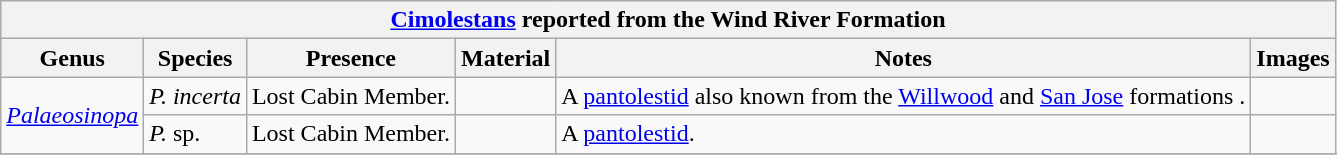<table class="wikitable" align="center">
<tr>
<th colspan="6" align="center"><strong><a href='#'>Cimolestans</a> reported from the Wind River Formation</strong></th>
</tr>
<tr>
<th>Genus</th>
<th>Species</th>
<th>Presence</th>
<th><strong>Material</strong></th>
<th>Notes</th>
<th>Images</th>
</tr>
<tr>
<td rowspan=2><em><a href='#'>Palaeosinopa</a></em></td>
<td><em>P. incerta</em></td>
<td>Lost Cabin Member.</td>
<td></td>
<td>A <a href='#'>pantolestid</a> also known from the <a href='#'>Willwood</a> and <a href='#'>San Jose</a> formations .</td>
<td></td>
</tr>
<tr>
<td><em>P.</em> sp.</td>
<td>Lost Cabin Member.</td>
<td></td>
<td>A <a href='#'>pantolestid</a>.</td>
<td></td>
</tr>
<tr>
</tr>
</table>
